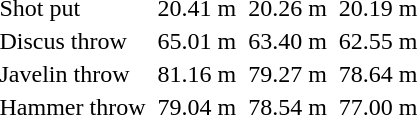<table>
<tr>
</tr>
<tr>
<td>Shot put</td>
<td></td>
<td>20.41 m</td>
<td></td>
<td>20.26 m</td>
<td></td>
<td>20.19 m</td>
</tr>
<tr>
<td>Discus throw</td>
<td></td>
<td>65.01 m</td>
<td></td>
<td>63.40 m</td>
<td></td>
<td>62.55 m</td>
</tr>
<tr>
<td>Javelin throw</td>
<td></td>
<td>81.16 m</td>
<td></td>
<td>79.27 m</td>
<td></td>
<td>78.64 m</td>
</tr>
<tr>
<td>Hammer throw</td>
<td></td>
<td>79.04 m</td>
<td></td>
<td>78.54 m</td>
<td></td>
<td>77.00 m</td>
</tr>
<tr>
<th colspan=7></th>
</tr>
</table>
